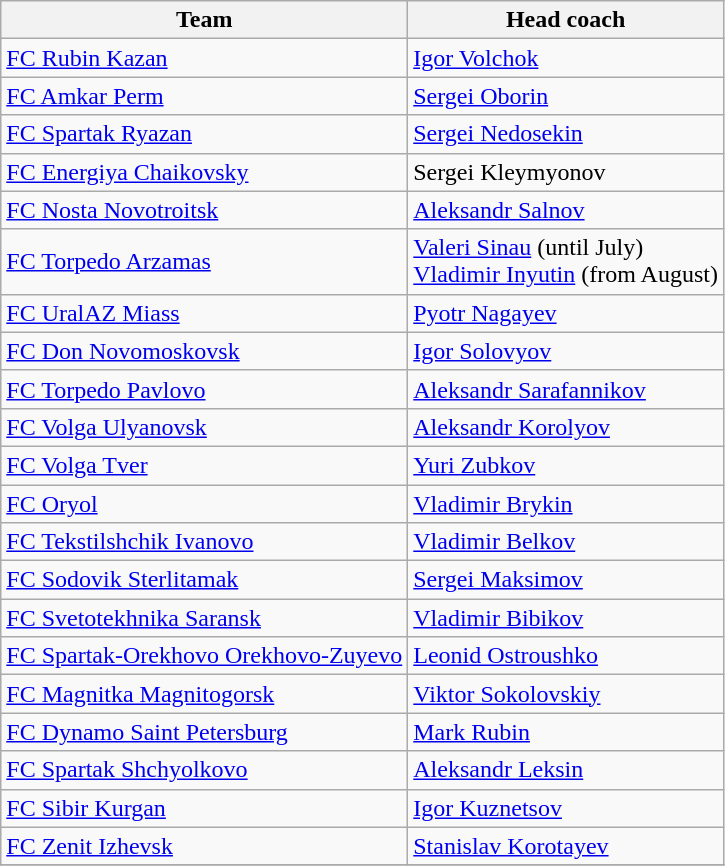<table class="wikitable">
<tr>
<th>Team</th>
<th>Head coach</th>
</tr>
<tr>
<td><a href='#'>FC Rubin Kazan</a></td>
<td><a href='#'>Igor Volchok</a></td>
</tr>
<tr>
<td><a href='#'>FC Amkar Perm</a></td>
<td><a href='#'>Sergei Oborin</a></td>
</tr>
<tr>
<td><a href='#'>FC Spartak Ryazan</a></td>
<td><a href='#'>Sergei Nedosekin</a></td>
</tr>
<tr>
<td><a href='#'>FC Energiya Chaikovsky</a></td>
<td>Sergei Kleymyonov</td>
</tr>
<tr>
<td><a href='#'>FC Nosta Novotroitsk</a></td>
<td><a href='#'>Aleksandr Salnov</a></td>
</tr>
<tr>
<td><a href='#'>FC Torpedo Arzamas</a></td>
<td><a href='#'>Valeri Sinau</a> (until July)<br><a href='#'>Vladimir Inyutin</a> (from August)</td>
</tr>
<tr>
<td><a href='#'>FC UralAZ Miass</a></td>
<td><a href='#'>Pyotr Nagayev</a></td>
</tr>
<tr>
<td><a href='#'>FC Don Novomoskovsk</a></td>
<td><a href='#'>Igor Solovyov</a></td>
</tr>
<tr>
<td><a href='#'>FC Torpedo Pavlovo</a></td>
<td><a href='#'>Aleksandr Sarafannikov</a></td>
</tr>
<tr>
<td><a href='#'>FC Volga Ulyanovsk</a></td>
<td><a href='#'>Aleksandr Korolyov</a></td>
</tr>
<tr>
<td><a href='#'>FC Volga Tver</a></td>
<td><a href='#'>Yuri Zubkov</a></td>
</tr>
<tr>
<td><a href='#'>FC Oryol</a></td>
<td><a href='#'>Vladimir Brykin</a></td>
</tr>
<tr>
<td><a href='#'>FC Tekstilshchik Ivanovo</a></td>
<td><a href='#'>Vladimir Belkov</a></td>
</tr>
<tr>
<td><a href='#'>FC Sodovik Sterlitamak</a></td>
<td><a href='#'>Sergei Maksimov</a></td>
</tr>
<tr>
<td><a href='#'>FC Svetotekhnika Saransk</a></td>
<td><a href='#'>Vladimir Bibikov</a></td>
</tr>
<tr>
<td><a href='#'>FC Spartak-Orekhovo Orekhovo-Zuyevo</a></td>
<td><a href='#'>Leonid Ostroushko</a></td>
</tr>
<tr>
<td><a href='#'>FC Magnitka Magnitogorsk</a></td>
<td><a href='#'>Viktor Sokolovskiy</a></td>
</tr>
<tr>
<td><a href='#'>FC Dynamo Saint Petersburg</a></td>
<td><a href='#'>Mark Rubin</a></td>
</tr>
<tr>
<td><a href='#'>FC Spartak Shchyolkovo</a></td>
<td><a href='#'>Aleksandr Leksin</a></td>
</tr>
<tr>
<td><a href='#'>FC Sibir Kurgan</a></td>
<td><a href='#'>Igor Kuznetsov</a></td>
</tr>
<tr>
<td><a href='#'>FC Zenit Izhevsk</a></td>
<td><a href='#'>Stanislav Korotayev</a></td>
</tr>
<tr>
</tr>
</table>
